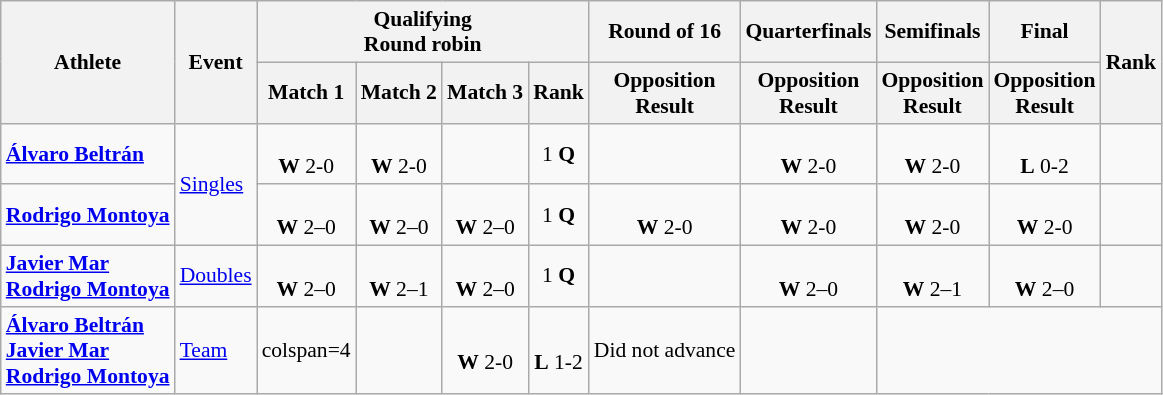<table class="wikitable" style="font-size:90%">
<tr>
<th rowspan="2">Athlete</th>
<th rowspan="2">Event</th>
<th colspan="4">Qualifying<br>Round robin</th>
<th>Round of 16</th>
<th>Quarterfinals</th>
<th>Semifinals</th>
<th>Final</th>
<th rowspan="2">Rank</th>
</tr>
<tr>
<th>Match 1</th>
<th>Match 2</th>
<th>Match 3</th>
<th>Rank</th>
<th>Opposition<br>Result</th>
<th>Opposition<br>Result</th>
<th>Opposition<br>Result</th>
<th>Opposition<br>Result</th>
</tr>
<tr align=center>
<td align=left><strong><a href='#'>Álvaro Beltrán</a></strong></td>
<td rowspan=2 align=left><a href='#'>Singles</a></td>
<td><br><strong>W</strong> 2-0</td>
<td><br><strong>W</strong> 2-0</td>
<td></td>
<td>1 <strong>Q</strong></td>
<td></td>
<td><br><strong>W</strong> 2-0</td>
<td><br><strong>W</strong> 2-0</td>
<td><br><strong>L</strong> 0-2</td>
<td></td>
</tr>
<tr align=center>
<td align=left><strong><a href='#'>Rodrigo Montoya</a></strong></td>
<td><br><strong>W</strong> 2–0</td>
<td><br><strong>W</strong> 2–0</td>
<td><br><strong>W</strong> 2–0</td>
<td>1 <strong>Q</strong></td>
<td><br><strong>W</strong> 2-0</td>
<td><br><strong>W</strong> 2-0</td>
<td><br><strong>W</strong> 2-0</td>
<td><br><strong>W</strong> 2-0</td>
<td></td>
</tr>
<tr align=center>
<td align=left><strong><a href='#'>Javier Mar</a><br><a href='#'>Rodrigo Montoya</a></strong></td>
<td align=left><a href='#'>Doubles</a></td>
<td><br><strong>W</strong> 2–0</td>
<td><br><strong>W</strong> 2–1</td>
<td><br><strong>W</strong> 2–0</td>
<td>1 <strong>Q</strong></td>
<td></td>
<td><br><strong>W</strong> 2–0</td>
<td><br><strong>W</strong> 2–1</td>
<td><br><strong>W</strong> 2–0</td>
<td></td>
</tr>
<tr align=center>
<td align=left><strong><a href='#'>Álvaro Beltrán</a><br><a href='#'>Javier Mar</a><br><a href='#'>Rodrigo Montoya</a></strong></td>
<td align=left><a href='#'>Team</a></td>
<td>colspan=4 </td>
<td></td>
<td><br><strong>W</strong> 2-0</td>
<td><br><strong>L</strong> 1-2</td>
<td>Did not advance</td>
<td></td>
</tr>
</table>
